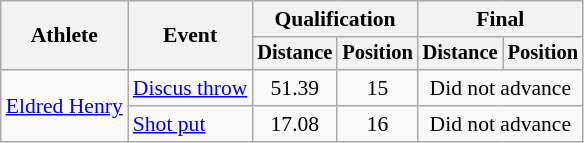<table class=wikitable style="font-size:90%">
<tr>
<th rowspan="2">Athlete</th>
<th rowspan="2">Event</th>
<th colspan="2">Qualification</th>
<th colspan="2">Final</th>
</tr>
<tr style="font-size:95%">
<th>Distance</th>
<th>Position</th>
<th>Distance</th>
<th>Position</th>
</tr>
<tr align=center>
<td align=left rowspan=2><a href='#'>Eldred Henry</a></td>
<td align=left><a href='#'>Discus throw</a></td>
<td>51.39</td>
<td>15</td>
<td colspan=2>Did not advance</td>
</tr>
<tr align=center>
<td align=left><a href='#'>Shot put</a></td>
<td>17.08</td>
<td>16</td>
<td colspan=2>Did not advance</td>
</tr>
</table>
